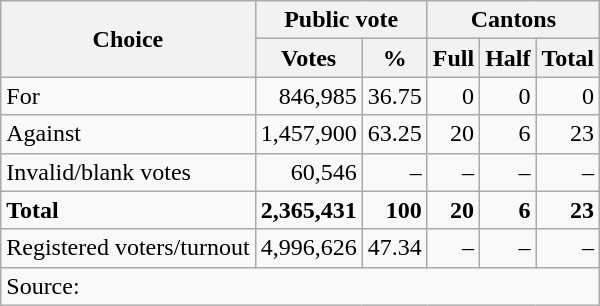<table class=wikitable style=text-align:right>
<tr>
<th rowspan=2>Choice</th>
<th colspan=2>Public vote</th>
<th colspan=3>Cantons</th>
</tr>
<tr>
<th>Votes</th>
<th>%</th>
<th>Full</th>
<th>Half</th>
<th>Total</th>
</tr>
<tr>
<td align=left>For</td>
<td>846,985</td>
<td>36.75</td>
<td>0</td>
<td>0</td>
<td>0</td>
</tr>
<tr>
<td align=left>Against</td>
<td>1,457,900</td>
<td>63.25</td>
<td>20</td>
<td>6</td>
<td>23</td>
</tr>
<tr>
<td align=left>Invalid/blank votes</td>
<td>60,546</td>
<td>–</td>
<td>–</td>
<td>–</td>
<td>–</td>
</tr>
<tr>
<td align=left><strong>Total</strong></td>
<td><strong>2,365,431</strong></td>
<td><strong>100</strong></td>
<td><strong>20</strong></td>
<td><strong>6</strong></td>
<td><strong>23</strong></td>
</tr>
<tr>
<td align=left>Registered voters/turnout</td>
<td>4,996,626</td>
<td>47.34</td>
<td>–</td>
<td>–</td>
<td>–</td>
</tr>
<tr>
<td align=left colspan=6>Source: </td>
</tr>
</table>
